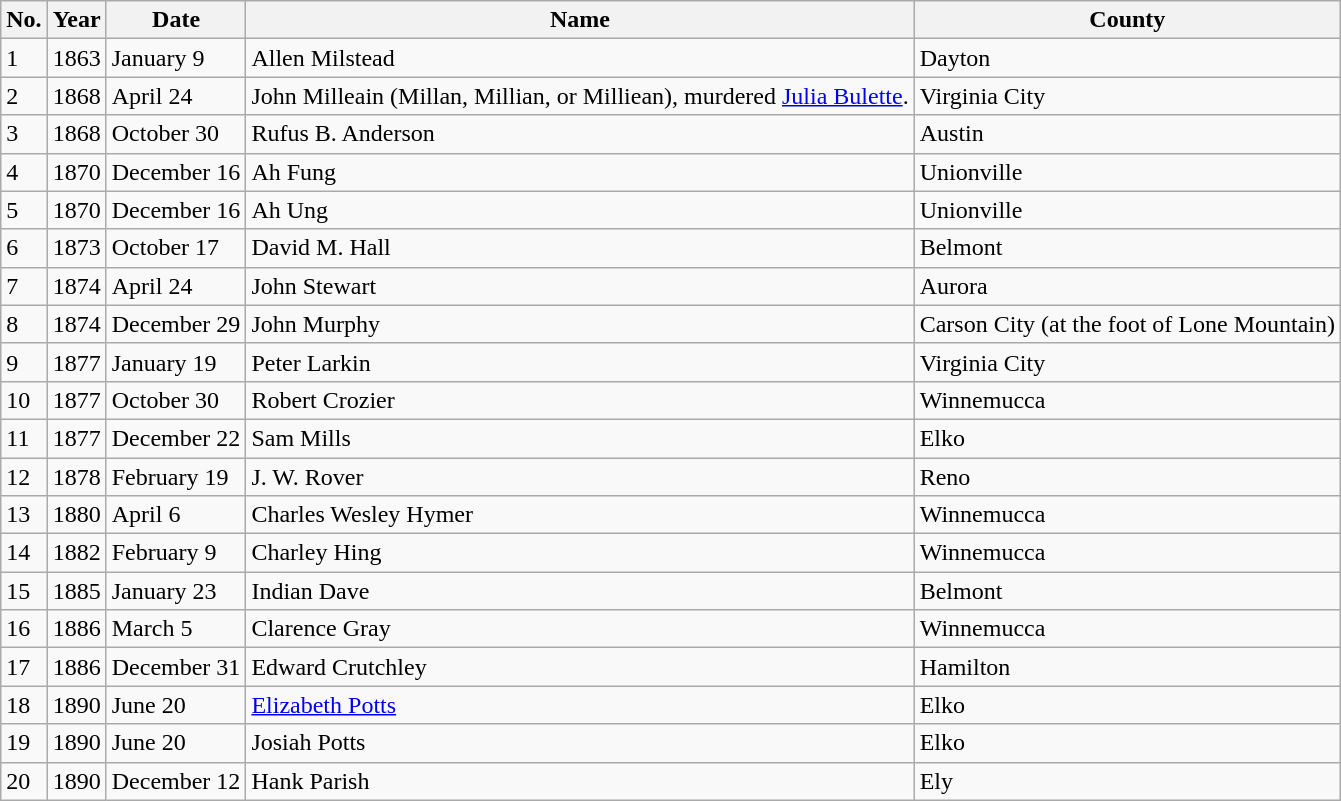<table class="wikitable">
<tr>
<th>No.</th>
<th>Year</th>
<th>Date</th>
<th>Name</th>
<th>County</th>
</tr>
<tr>
<td>1</td>
<td>1863</td>
<td>January 9</td>
<td>Allen Milstead</td>
<td>Dayton</td>
</tr>
<tr>
<td>2</td>
<td>1868</td>
<td>April 24</td>
<td>John Milleain (Millan, Millian, or Milliean), murdered <a href='#'>Julia Bulette</a>.</td>
<td>Virginia City</td>
</tr>
<tr>
<td>3</td>
<td>1868</td>
<td>October 30</td>
<td>Rufus B. Anderson</td>
<td>Austin</td>
</tr>
<tr>
<td>4</td>
<td>1870</td>
<td>December 16</td>
<td>Ah Fung</td>
<td>Unionville</td>
</tr>
<tr>
<td>5</td>
<td>1870</td>
<td>December 16</td>
<td>Ah Ung</td>
<td>Unionville</td>
</tr>
<tr>
<td>6</td>
<td>1873</td>
<td>October 17</td>
<td>David M. Hall</td>
<td>Belmont</td>
</tr>
<tr>
<td>7</td>
<td>1874</td>
<td>April 24</td>
<td>John Stewart</td>
<td>Aurora</td>
</tr>
<tr>
<td>8</td>
<td>1874</td>
<td>December 29</td>
<td>John Murphy</td>
<td>Carson City (at the foot of Lone Mountain)</td>
</tr>
<tr>
<td>9</td>
<td>1877</td>
<td>January 19</td>
<td>Peter Larkin</td>
<td>Virginia City</td>
</tr>
<tr>
<td>10</td>
<td>1877</td>
<td>October 30</td>
<td>Robert Crozier</td>
<td>Winnemucca</td>
</tr>
<tr>
<td>11</td>
<td>1877</td>
<td>December 22</td>
<td>Sam Mills</td>
<td>Elko</td>
</tr>
<tr>
<td>12</td>
<td>1878</td>
<td>February 19</td>
<td>J. W. Rover</td>
<td>Reno</td>
</tr>
<tr>
<td>13</td>
<td>1880</td>
<td>April 6</td>
<td>Charles Wesley Hymer</td>
<td>Winnemucca</td>
</tr>
<tr>
<td>14</td>
<td>1882</td>
<td>February 9</td>
<td>Charley Hing</td>
<td>Winnemucca</td>
</tr>
<tr>
<td>15</td>
<td>1885</td>
<td>January 23</td>
<td>Indian Dave</td>
<td>Belmont</td>
</tr>
<tr>
<td>16</td>
<td>1886</td>
<td>March 5</td>
<td>Clarence Gray</td>
<td>Winnemucca</td>
</tr>
<tr>
<td>17</td>
<td>1886</td>
<td>December 31</td>
<td>Edward Crutchley</td>
<td>Hamilton</td>
</tr>
<tr>
<td>18</td>
<td>1890</td>
<td>June 20</td>
<td><a href='#'>Elizabeth Potts</a></td>
<td>Elko</td>
</tr>
<tr>
<td>19</td>
<td>1890</td>
<td>June 20</td>
<td>Josiah Potts</td>
<td>Elko</td>
</tr>
<tr>
<td>20</td>
<td>1890</td>
<td>December 12</td>
<td>Hank Parish</td>
<td>Ely</td>
</tr>
</table>
